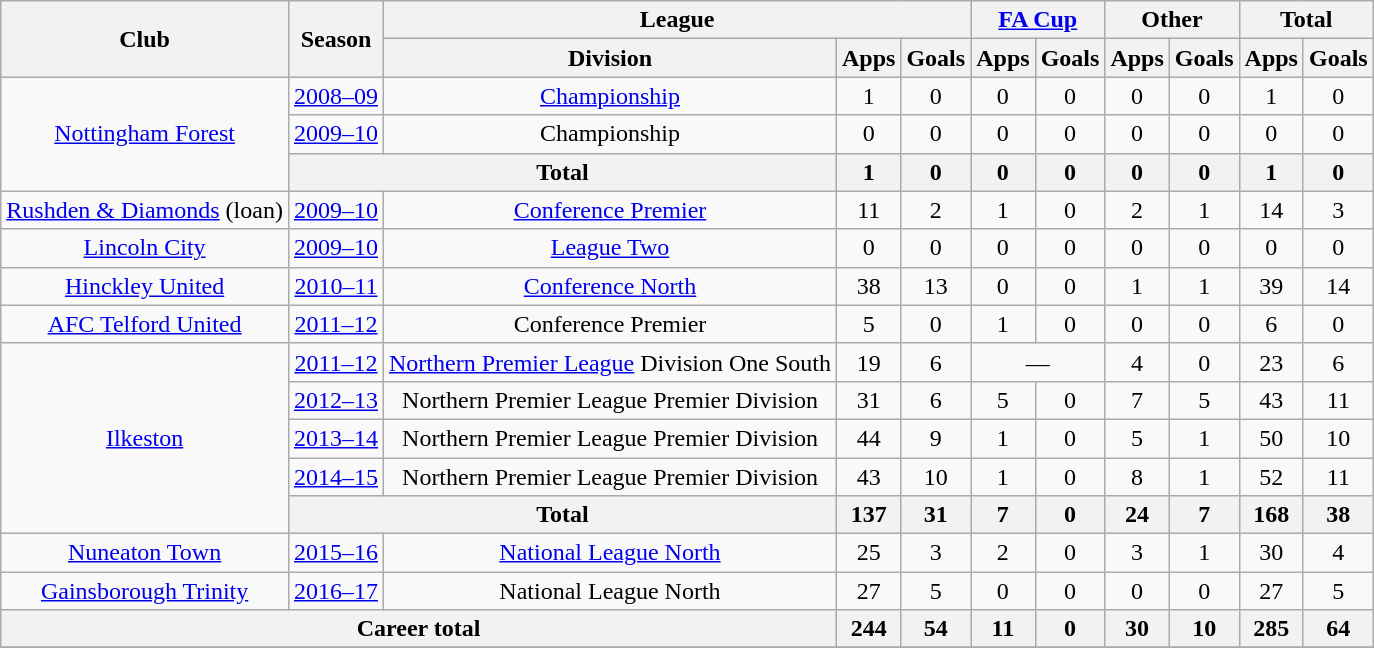<table class=wikitable style="text-align:center">
<tr>
<th rowspan="2">Club</th>
<th rowspan="2">Season</th>
<th colspan="3">League</th>
<th colspan="2"><a href='#'>FA Cup</a></th>
<th colspan="2">Other</th>
<th colspan="2">Total</th>
</tr>
<tr>
<th>Division</th>
<th>Apps</th>
<th>Goals</th>
<th>Apps</th>
<th>Goals</th>
<th>Apps</th>
<th>Goals</th>
<th>Apps</th>
<th>Goals</th>
</tr>
<tr>
<td rowspan="3"><a href='#'>Nottingham Forest</a></td>
<td><a href='#'>2008–09</a></td>
<td><a href='#'>Championship</a></td>
<td>1</td>
<td>0</td>
<td>0</td>
<td>0</td>
<td>0</td>
<td>0</td>
<td>1</td>
<td>0</td>
</tr>
<tr>
<td><a href='#'>2009–10</a></td>
<td>Championship</td>
<td>0</td>
<td>0</td>
<td>0</td>
<td>0</td>
<td>0</td>
<td>0</td>
<td>0</td>
<td>0</td>
</tr>
<tr>
<th colspan="2">Total</th>
<th>1</th>
<th>0</th>
<th>0</th>
<th>0</th>
<th>0</th>
<th>0</th>
<th>1</th>
<th>0</th>
</tr>
<tr>
<td><a href='#'>Rushden & Diamonds</a> (loan)</td>
<td><a href='#'>2009–10</a></td>
<td><a href='#'>Conference Premier</a></td>
<td>11</td>
<td>2</td>
<td>1</td>
<td>0</td>
<td>2</td>
<td>1</td>
<td>14</td>
<td>3</td>
</tr>
<tr>
<td><a href='#'>Lincoln City</a></td>
<td><a href='#'>2009–10</a></td>
<td><a href='#'>League Two</a></td>
<td>0</td>
<td>0</td>
<td>0</td>
<td>0</td>
<td>0</td>
<td>0</td>
<td>0</td>
<td>0</td>
</tr>
<tr>
<td><a href='#'>Hinckley United</a></td>
<td><a href='#'>2010–11</a></td>
<td><a href='#'>Conference North</a></td>
<td>38</td>
<td>13</td>
<td>0</td>
<td>0</td>
<td>1</td>
<td>1</td>
<td>39</td>
<td>14</td>
</tr>
<tr>
<td><a href='#'>AFC Telford United</a></td>
<td><a href='#'>2011–12</a></td>
<td>Conference Premier</td>
<td>5</td>
<td>0</td>
<td>1</td>
<td>0</td>
<td>0</td>
<td>0</td>
<td>6</td>
<td>0</td>
</tr>
<tr>
<td rowspan="5"><a href='#'>Ilkeston</a></td>
<td><a href='#'>2011–12</a></td>
<td><a href='#'>Northern Premier League</a> Division One South</td>
<td>19</td>
<td>6</td>
<td colspan="2">—</td>
<td>4</td>
<td>0</td>
<td>23</td>
<td>6</td>
</tr>
<tr>
<td><a href='#'>2012–13</a></td>
<td>Northern Premier League Premier Division</td>
<td>31</td>
<td>6</td>
<td>5</td>
<td>0</td>
<td>7</td>
<td>5</td>
<td>43</td>
<td>11</td>
</tr>
<tr>
<td><a href='#'>2013–14</a></td>
<td>Northern Premier League Premier Division</td>
<td>44</td>
<td>9</td>
<td>1</td>
<td>0</td>
<td>5</td>
<td>1</td>
<td>50</td>
<td>10</td>
</tr>
<tr>
<td><a href='#'>2014–15</a></td>
<td>Northern Premier League Premier Division</td>
<td>43</td>
<td>10</td>
<td>1</td>
<td>0</td>
<td>8</td>
<td>1</td>
<td>52</td>
<td>11</td>
</tr>
<tr>
<th colspan="2">Total</th>
<th>137</th>
<th>31</th>
<th>7</th>
<th>0</th>
<th>24</th>
<th>7</th>
<th>168</th>
<th>38</th>
</tr>
<tr>
<td><a href='#'>Nuneaton Town</a></td>
<td><a href='#'>2015–16</a></td>
<td><a href='#'>National League North</a></td>
<td>25</td>
<td>3</td>
<td>2</td>
<td>0</td>
<td>3</td>
<td>1</td>
<td>30</td>
<td>4</td>
</tr>
<tr>
<td><a href='#'>Gainsborough Trinity</a></td>
<td><a href='#'>2016–17</a></td>
<td>National League North</td>
<td>27</td>
<td>5</td>
<td>0</td>
<td>0</td>
<td>0</td>
<td>0</td>
<td>27</td>
<td>5</td>
</tr>
<tr>
<th colspan="3">Career total</th>
<th>244</th>
<th>54</th>
<th>11</th>
<th>0</th>
<th>30</th>
<th>10</th>
<th>285</th>
<th>64</th>
</tr>
<tr>
</tr>
</table>
